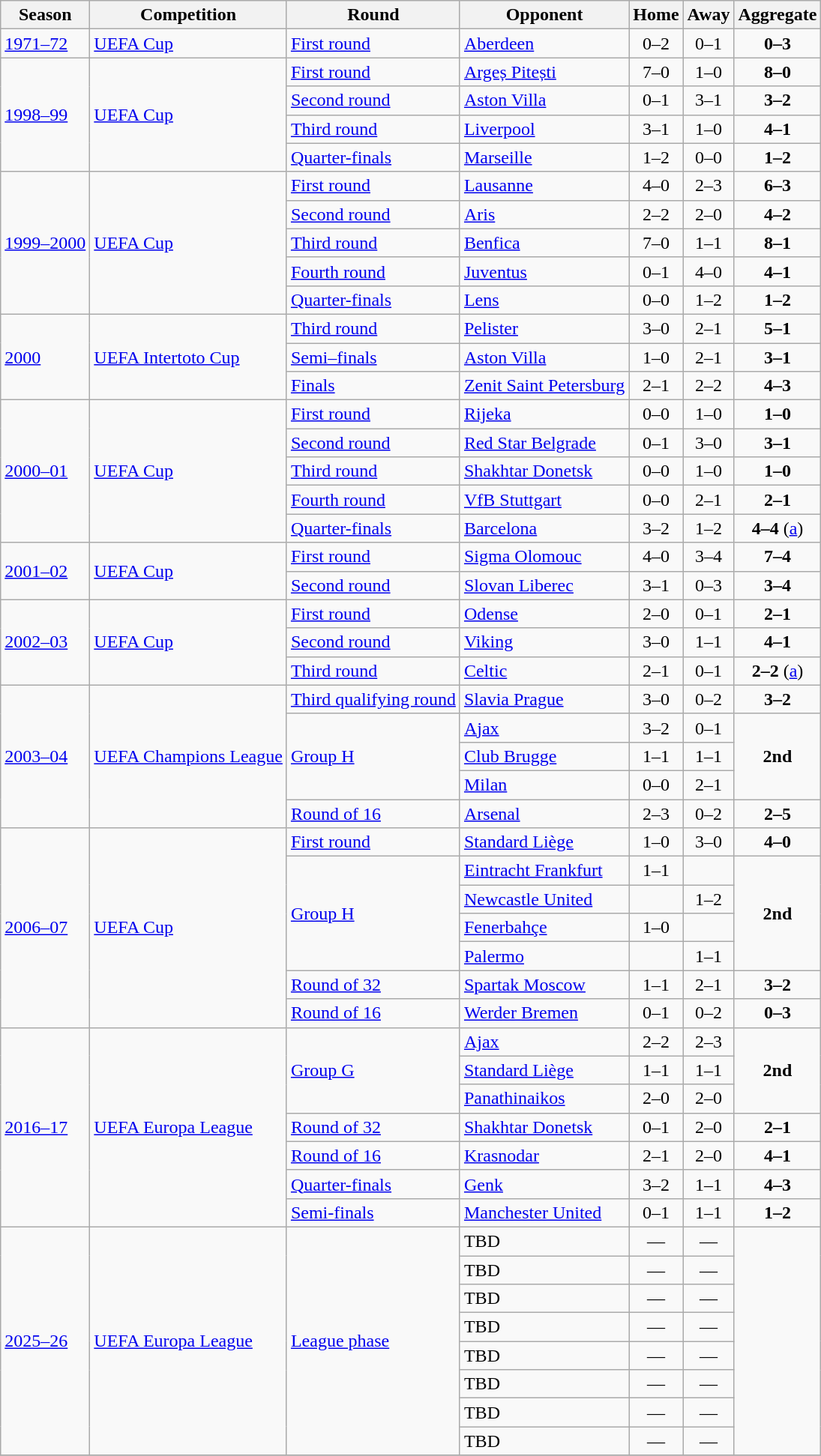<table class="wikitable">
<tr>
<th>Season</th>
<th>Competition</th>
<th>Round</th>
<th>Opponent</th>
<th>Home</th>
<th>Away</th>
<th>Aggregate</th>
</tr>
<tr>
<td><a href='#'>1971–72</a></td>
<td><a href='#'>UEFA Cup</a></td>
<td><a href='#'>First round</a></td>
<td> <a href='#'>Aberdeen</a></td>
<td style="text-align:center;">0–2</td>
<td style="text-align:center;">0–1</td>
<td style="text-align:center;"><strong>0–3</strong></td>
</tr>
<tr>
<td rowspan="4"><a href='#'>1998–99</a></td>
<td rowspan="4"><a href='#'>UEFA Cup</a></td>
<td><a href='#'>First round</a></td>
<td> <a href='#'>Argeș Pitești</a></td>
<td style="text-align:center;">7–0</td>
<td style="text-align:center;">1–0</td>
<td style="text-align:center;"><strong>8–0</strong></td>
</tr>
<tr>
<td><a href='#'>Second round</a></td>
<td> <a href='#'>Aston Villa</a></td>
<td style="text-align:center;">0–1</td>
<td style="text-align:center;">3–1</td>
<td style="text-align:center;"><strong>3–2</strong></td>
</tr>
<tr>
<td><a href='#'>Third round</a></td>
<td> <a href='#'>Liverpool</a></td>
<td style="text-align:center;">3–1</td>
<td style="text-align:center;">1–0</td>
<td style="text-align:center;"><strong>4–1</strong></td>
</tr>
<tr>
<td><a href='#'>Quarter-finals</a></td>
<td> <a href='#'>Marseille</a></td>
<td style="text-align:center;">1–2</td>
<td style="text-align:center;">0–0</td>
<td style="text-align:center;"><strong>1–2</strong></td>
</tr>
<tr>
<td rowspan="5"><a href='#'>1999–2000</a></td>
<td rowspan="5"><a href='#'>UEFA Cup</a></td>
<td><a href='#'>First round</a></td>
<td> <a href='#'>Lausanne</a></td>
<td style="text-align:center;">4–0</td>
<td style="text-align:center;">2–3</td>
<td style="text-align:center;"><strong>6–3</strong></td>
</tr>
<tr>
<td><a href='#'>Second round</a></td>
<td> <a href='#'>Aris</a></td>
<td style="text-align:center;">2–2</td>
<td style="text-align:center;">2–0</td>
<td style="text-align:center;"><strong>4–2</strong></td>
</tr>
<tr>
<td><a href='#'>Third round</a></td>
<td> <a href='#'>Benfica</a></td>
<td style="text-align:center;">7–0</td>
<td style="text-align:center;">1–1</td>
<td style="text-align:center;"><strong>8–1</strong></td>
</tr>
<tr>
<td><a href='#'>Fourth round</a></td>
<td> <a href='#'>Juventus</a></td>
<td style="text-align:center;">0–1</td>
<td style="text-align:center;">4–0</td>
<td style="text-align:center;"><strong>4–1</strong></td>
</tr>
<tr>
<td><a href='#'>Quarter-finals</a></td>
<td> <a href='#'>Lens</a></td>
<td style="text-align:center;">0–0</td>
<td style="text-align:center;">1–2</td>
<td style="text-align:center;"><strong>1–2</strong></td>
</tr>
<tr>
<td rowspan="3"><a href='#'>2000</a></td>
<td rowspan="3"><a href='#'>UEFA Intertoto Cup</a></td>
<td><a href='#'>Third round</a></td>
<td> <a href='#'>Pelister</a></td>
<td style="text-align:center;">3–0</td>
<td style="text-align:center;">2–1</td>
<td style="text-align:center;"><strong>5–1</strong></td>
</tr>
<tr>
<td><a href='#'>Semi–finals</a></td>
<td> <a href='#'>Aston Villa</a></td>
<td style="text-align:center;">1–0</td>
<td style="text-align:center;">2–1</td>
<td style="text-align:center;"><strong>3–1</strong></td>
</tr>
<tr>
<td><a href='#'>Finals</a></td>
<td> <a href='#'>Zenit Saint Petersburg</a></td>
<td style="text-align:center;">2–1</td>
<td style="text-align:center;">2–2</td>
<td style="text-align:center;"><strong>4–3</strong></td>
</tr>
<tr>
<td rowspan="5"><a href='#'>2000–01</a></td>
<td rowspan="5"><a href='#'>UEFA Cup</a></td>
<td><a href='#'>First round</a></td>
<td> <a href='#'>Rijeka</a></td>
<td style="text-align:center;">0–0</td>
<td style="text-align:center;">1–0</td>
<td style="text-align:center;"><strong>1–0</strong></td>
</tr>
<tr>
<td><a href='#'>Second round</a></td>
<td> <a href='#'>Red Star Belgrade</a></td>
<td style="text-align:center;">0–1</td>
<td style="text-align:center;">3–0</td>
<td style="text-align:center;"><strong>3–1</strong></td>
</tr>
<tr>
<td><a href='#'>Third round</a></td>
<td> <a href='#'>Shakhtar Donetsk</a></td>
<td style="text-align:center;">0–0</td>
<td style="text-align:center;">1–0</td>
<td style="text-align:center;"><strong>1–0</strong></td>
</tr>
<tr>
<td><a href='#'>Fourth round</a></td>
<td> <a href='#'>VfB Stuttgart</a></td>
<td style="text-align:center;">0–0</td>
<td style="text-align:center;">2–1</td>
<td style="text-align:center;"><strong>2–1</strong></td>
</tr>
<tr>
<td><a href='#'>Quarter-finals</a></td>
<td> <a href='#'>Barcelona</a></td>
<td style="text-align:center;">3–2</td>
<td style="text-align:center;">1–2</td>
<td style="text-align:center;"><strong>4–4</strong> (<a href='#'>a</a>)</td>
</tr>
<tr>
<td rowspan="2"><a href='#'>2001–02</a></td>
<td rowspan="2"><a href='#'>UEFA Cup</a></td>
<td><a href='#'>First round</a></td>
<td> <a href='#'>Sigma Olomouc</a></td>
<td style="text-align:center;">4–0</td>
<td style="text-align:center;">3–4</td>
<td style="text-align:center;"><strong>7–4</strong></td>
</tr>
<tr>
<td><a href='#'>Second round</a></td>
<td> <a href='#'>Slovan Liberec</a></td>
<td style="text-align:center;">3–1</td>
<td style="text-align:center;">0–3</td>
<td style="text-align:center;"><strong>3–4</strong></td>
</tr>
<tr>
<td rowspan="3"><a href='#'>2002–03</a></td>
<td rowspan="3"><a href='#'>UEFA Cup</a></td>
<td><a href='#'>First round</a></td>
<td> <a href='#'>Odense</a></td>
<td style="text-align:center;">2–0</td>
<td style="text-align:center;">0–1</td>
<td style="text-align:center;"><strong>2–1</strong></td>
</tr>
<tr>
<td><a href='#'>Second round</a></td>
<td> <a href='#'>Viking</a></td>
<td style="text-align:center;">3–0</td>
<td style="text-align:center;">1–1</td>
<td style="text-align:center;"><strong>4–1</strong></td>
</tr>
<tr>
<td><a href='#'>Third round</a></td>
<td> <a href='#'>Celtic</a></td>
<td style="text-align:center;">2–1</td>
<td style="text-align:center;">0–1</td>
<td style="text-align:center;"><strong>2–2</strong> (<a href='#'>a</a>)</td>
</tr>
<tr>
<td rowspan="5"><a href='#'>2003–04</a></td>
<td rowspan="5"><a href='#'>UEFA Champions League</a></td>
<td><a href='#'>Third qualifying round</a></td>
<td> <a href='#'>Slavia Prague</a></td>
<td style="text-align:center;">3–0</td>
<td style="text-align:center;">0–2</td>
<td style="text-align:center;"><strong>3–2</strong></td>
</tr>
<tr>
<td rowspan="3"><a href='#'>Group H</a></td>
<td> <a href='#'>Ajax</a></td>
<td style="text-align:center;">3–2</td>
<td style="text-align:center;">0–1</td>
<td style="text-align:center;" rowspan=3><strong>2nd</strong></td>
</tr>
<tr>
<td> <a href='#'>Club Brugge</a></td>
<td style="text-align:center;">1–1</td>
<td style="text-align:center;">1–1</td>
</tr>
<tr>
<td> <a href='#'>Milan</a></td>
<td style="text-align:center;">0–0</td>
<td style="text-align:center;">2–1</td>
</tr>
<tr>
<td><a href='#'>Round of 16</a></td>
<td> <a href='#'>Arsenal</a></td>
<td style="text-align:center;">2–3</td>
<td style="text-align:center;">0–2</td>
<td style="text-align:center;"><strong>2–5</strong></td>
</tr>
<tr>
<td rowspan="7"><a href='#'>2006–07</a></td>
<td rowspan="7"><a href='#'>UEFA Cup</a></td>
<td><a href='#'>First round</a></td>
<td> <a href='#'>Standard Liège</a></td>
<td style="text-align:center;">1–0</td>
<td style="text-align:center;">3–0</td>
<td style="text-align:center;"><strong>4–0</strong></td>
</tr>
<tr>
<td rowspan="4"><a href='#'>Group H</a></td>
<td> <a href='#'>Eintracht Frankfurt</a></td>
<td style="text-align:center;">1–1</td>
<td></td>
<td style="text-align:center;" rowspan=4><strong>2nd</strong></td>
</tr>
<tr>
<td> <a href='#'>Newcastle United</a></td>
<td></td>
<td style="text-align:center;">1–2</td>
</tr>
<tr>
<td> <a href='#'>Fenerbahçe</a></td>
<td style="text-align:center;">1–0</td>
<td></td>
</tr>
<tr>
<td> <a href='#'>Palermo</a></td>
<td></td>
<td style="text-align:center;">1–1</td>
</tr>
<tr>
<td><a href='#'>Round of 32</a></td>
<td> <a href='#'>Spartak Moscow</a></td>
<td style="text-align:center;">1–1</td>
<td style="text-align:center;">2–1</td>
<td style="text-align:center;"><strong>3–2</strong></td>
</tr>
<tr>
<td><a href='#'>Round of 16</a></td>
<td> <a href='#'>Werder Bremen</a></td>
<td style="text-align:center;">0–1</td>
<td style="text-align:center;">0–2</td>
<td style="text-align:center;"><strong>0–3</strong></td>
</tr>
<tr>
<td rowspan="7"><a href='#'>2016–17</a></td>
<td rowspan="7"><a href='#'>UEFA Europa League</a></td>
<td rowspan="3"><a href='#'>Group G</a></td>
<td> <a href='#'>Ajax</a></td>
<td style="text-align:center;">2–2</td>
<td style="text-align:center;">2–3</td>
<td style="text-align:center;" rowspan=3><strong>2nd</strong></td>
</tr>
<tr>
<td> <a href='#'>Standard Liège</a></td>
<td style="text-align:center;">1–1</td>
<td style="text-align:center;">1–1</td>
</tr>
<tr>
<td> <a href='#'>Panathinaikos</a></td>
<td style="text-align:center;">2–0</td>
<td style="text-align:center;">2–0</td>
</tr>
<tr>
<td><a href='#'>Round of 32</a></td>
<td> <a href='#'>Shakhtar Donetsk</a></td>
<td style="text-align:center;">0–1</td>
<td style="text-align:center;">2–0 </td>
<td style="text-align:center;"><strong>2–1</strong></td>
</tr>
<tr>
<td><a href='#'>Round of 16</a></td>
<td> <a href='#'>Krasnodar</a></td>
<td style="text-align:center;">2–1</td>
<td style="text-align:center;">2–0</td>
<td style="text-align:center;"><strong>4–1</strong></td>
</tr>
<tr>
<td><a href='#'>Quarter-finals</a></td>
<td> <a href='#'>Genk</a></td>
<td style="text-align:center;">3–2</td>
<td style="text-align:center;">1–1</td>
<td style="text-align:center;"><strong>4–3</strong></td>
</tr>
<tr>
<td><a href='#'>Semi-finals</a></td>
<td> <a href='#'>Manchester United</a></td>
<td style="text-align:center;">0–1</td>
<td style="text-align:center;">1–1</td>
<td style="text-align:center;"><strong>1–2</strong></td>
</tr>
<tr>
<td rowspan="8"><a href='#'>2025–26</a></td>
<td rowspan="8"><a href='#'>UEFA Europa League</a></td>
<td rowspan="8"><a href='#'>League phase</a></td>
<td>TBD</td>
<td style="text-align:center;">—</td>
<td style="text-align:center;">—</td>
<td rowspan="8" style="text-align:center;"></td>
</tr>
<tr>
<td>TBD</td>
<td style="text-align:center;">—</td>
<td style="text-align:center;">—</td>
</tr>
<tr>
<td>TBD</td>
<td style="text-align:center;">—</td>
<td style="text-align:center;">—</td>
</tr>
<tr>
<td>TBD</td>
<td style="text-align:center;">—</td>
<td style="text-align:center;">—</td>
</tr>
<tr>
<td>TBD</td>
<td style="text-align:center;">—</td>
<td style="text-align:center;">—</td>
</tr>
<tr>
<td>TBD</td>
<td style="text-align:center;">—</td>
<td style="text-align:center;">—</td>
</tr>
<tr>
<td>TBD</td>
<td style="text-align:center;">—</td>
<td style="text-align:center;">—</td>
</tr>
<tr>
<td>TBD</td>
<td style="text-align:center;">—</td>
<td style="text-align:center;">—</td>
</tr>
<tr>
</tr>
</table>
